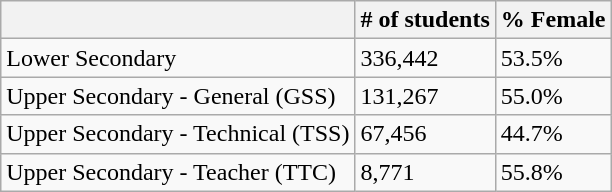<table class="wikitable">
<tr>
<th></th>
<th># of students</th>
<th>% Female</th>
</tr>
<tr>
<td>Lower Secondary</td>
<td>336,442</td>
<td>53.5%</td>
</tr>
<tr>
<td>Upper Secondary - General (GSS)</td>
<td>131,267</td>
<td>55.0%</td>
</tr>
<tr>
<td>Upper Secondary - Technical (TSS)</td>
<td>67,456</td>
<td>44.7%</td>
</tr>
<tr>
<td>Upper Secondary - Teacher (TTC)</td>
<td>8,771</td>
<td>55.8%</td>
</tr>
</table>
